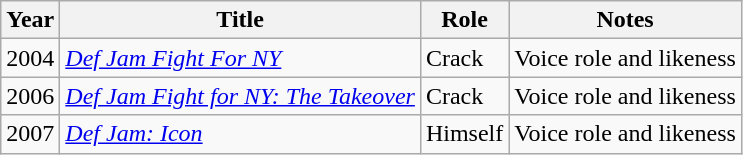<table class="wikitable plainrowheaders sortable" style="margin-right: 0;">
<tr>
<th scope="col">Year</th>
<th scope="col">Title</th>
<th scope="col">Role</th>
<th scope="col" class="unsortable">Notes</th>
</tr>
<tr>
<td>2004</td>
<td><em><a href='#'>Def Jam Fight For NY</a></em></td>
<td>Crack</td>
<td>Voice role and likeness</td>
</tr>
<tr>
<td>2006</td>
<td><em><a href='#'>Def Jam Fight for NY: The Takeover</a></em></td>
<td>Crack</td>
<td>Voice role and likeness</td>
</tr>
<tr>
<td>2007</td>
<td><em><a href='#'>Def Jam: Icon</a></em></td>
<td>Himself</td>
<td>Voice role and likeness</td>
</tr>
</table>
